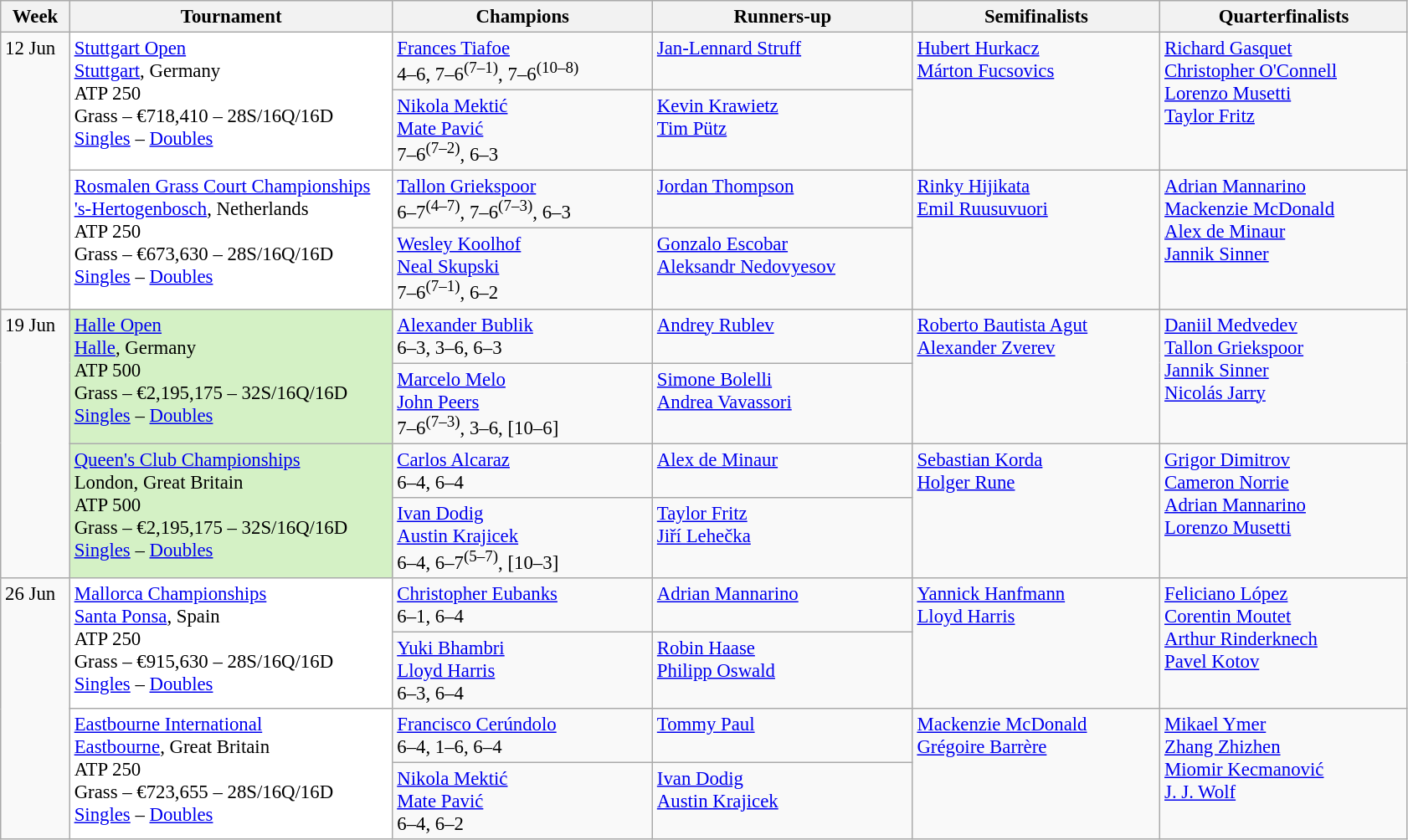<table class=wikitable style=font-size:95%>
<tr>
<th style="width:48px;">Week</th>
<th style="width:250px;">Tournament</th>
<th style="width:200px;">Champions</th>
<th style="width:200px;">Runners-up</th>
<th style="width:190px;">Semifinalists</th>
<th style="width:190px;">Quarterfinalists</th>
</tr>
<tr valign="top">
<td rowspan="4">12 Jun</td>
<td style="background:#fff;" rowspan="2"><a href='#'>Stuttgart Open</a><br><a href='#'>Stuttgart</a>, Germany<br>ATP 250 <br>Grass – €718,410 – 28S/16Q/16D <br><a href='#'>Singles</a> – <a href='#'>Doubles</a></td>
<td> <a href='#'>Frances Tiafoe</a> <br> 4–6, 7–6<sup>(7–1)</sup>, 7–6<sup>(10–8)</sup></td>
<td> <a href='#'>Jan-Lennard Struff</a></td>
<td rowspan=2> <a href='#'>Hubert Hurkacz</a> <br>  <a href='#'>Márton Fucsovics</a></td>
<td rowspan=2> <a href='#'>Richard Gasquet</a> <br>  <a href='#'>Christopher O'Connell</a> <br>  <a href='#'>Lorenzo Musetti</a><br>  <a href='#'>Taylor Fritz</a></td>
</tr>
<tr valign="top">
<td> <a href='#'>Nikola Mektić</a> <br>  <a href='#'>Mate Pavić</a> <br> 7–6<sup>(7–2)</sup>, 6–3</td>
<td> <a href='#'>Kevin Krawietz</a> <br>  <a href='#'>Tim Pütz</a></td>
</tr>
<tr valign="top">
<td style="background:#fff;" rowspan=2><a href='#'>Rosmalen Grass Court Championships</a><br><a href='#'>'s-Hertogenbosch</a>, Netherlands<br>ATP 250 <br>Grass – €673,630 – 28S/16Q/16D <br><a href='#'>Singles</a> – <a href='#'>Doubles</a></td>
<td> <a href='#'>Tallon Griekspoor</a><br>6–7<sup>(4–7)</sup>, 7–6<sup>(7–3)</sup>, 6–3</td>
<td> <a href='#'>Jordan Thompson</a></td>
<td rowspan=2> <a href='#'>Rinky Hijikata</a> <br>  <a href='#'>Emil Ruusuvuori</a></td>
<td rowspan=2> <a href='#'>Adrian Mannarino</a> <br> <a href='#'>Mackenzie McDonald</a> <br>  <a href='#'>Alex de Minaur</a> <br>  <a href='#'>Jannik Sinner</a></td>
</tr>
<tr valign="top">
<td> <a href='#'>Wesley Koolhof</a> <br>  <a href='#'>Neal Skupski</a> <br> 7–6<sup>(7–1)</sup>, 6–2</td>
<td> <a href='#'>Gonzalo Escobar</a> <br>  <a href='#'>Aleksandr Nedovyesov</a></td>
</tr>
<tr valign="top">
<td rowspan="4">19 Jun</td>
<td style="background:#D4F1C5;" rowspan="2"><a href='#'>Halle Open</a><br><a href='#'>Halle</a>, Germany<br>ATP 500 <br>Grass – €2,195,175 – 32S/16Q/16D <br><a href='#'>Singles</a> – <a href='#'>Doubles</a></td>
<td> <a href='#'>Alexander Bublik</a><br>6–3, 3–6, 6–3</td>
<td> <a href='#'>Andrey Rublev</a></td>
<td rowspan=2> <a href='#'>Roberto Bautista Agut</a> <br>  <a href='#'>Alexander Zverev</a></td>
<td rowspan=2> <a href='#'>Daniil Medvedev</a> <br>  <a href='#'>Tallon Griekspoor</a> <br>  <a href='#'>Jannik Sinner</a> <br>  <a href='#'>Nicolás Jarry</a></td>
</tr>
<tr valign="top">
<td> <a href='#'>Marcelo Melo</a> <br> <a href='#'>John Peers</a> <br> 7–6<sup>(7–3)</sup>, 3–6, [10–6]</td>
<td> <a href='#'>Simone Bolelli</a> <br> <a href='#'>Andrea Vavassori</a></td>
</tr>
<tr valign="top">
<td style="background:#D4F1C5;" rowspan="2"><a href='#'>Queen's Club Championships</a><br>London, Great Britain<br>ATP 500 <br>Grass – €2,195,175 – 32S/16Q/16D <br><a href='#'>Singles</a> – <a href='#'>Doubles</a></td>
<td> <a href='#'>Carlos Alcaraz</a> <br>6–4, 6–4</td>
<td> <a href='#'>Alex de Minaur</a></td>
<td rowspan=2> <a href='#'>Sebastian Korda</a> <br>  <a href='#'>Holger Rune</a></td>
<td rowspan=2> <a href='#'>Grigor Dimitrov</a> <br>  <a href='#'>Cameron Norrie</a> <br>  <a href='#'>Adrian Mannarino</a> <br>  <a href='#'>Lorenzo Musetti</a></td>
</tr>
<tr valign="top">
<td> <a href='#'>Ivan Dodig</a> <br>  <a href='#'>Austin Krajicek</a> <br> 6–4, 6–7<sup>(5–7)</sup>, [10–3]</td>
<td> <a href='#'>Taylor Fritz</a> <br>  <a href='#'>Jiří Lehečka</a></td>
</tr>
<tr valign="top">
<td rowspan="4">26 Jun</td>
<td style="background:#fff;" rowspan="2"><a href='#'>Mallorca Championships</a><br><a href='#'>Santa Ponsa</a>, Spain<br>ATP 250 <br>Grass – €915,630 – 28S/16Q/16D <br><a href='#'>Singles</a> – <a href='#'>Doubles</a></td>
<td> <a href='#'>Christopher Eubanks</a> <br> 6–1, 6–4</td>
<td> <a href='#'>Adrian Mannarino</a></td>
<td rowspan=2> <a href='#'>Yannick Hanfmann</a> <br>  <a href='#'>Lloyd Harris</a></td>
<td rowspan=2> <a href='#'>Feliciano López</a> <br>  <a href='#'>Corentin Moutet</a> <br>  <a href='#'>Arthur Rinderknech</a> <br> <a href='#'>Pavel Kotov</a></td>
</tr>
<tr valign="top">
<td> <a href='#'>Yuki Bhambri</a><br>  <a href='#'>Lloyd Harris</a> <br>6–3, 6–4</td>
<td> <a href='#'>Robin Haase</a><br>  <a href='#'>Philipp Oswald</a></td>
</tr>
<tr valign="top">
<td style="background:#fff;" rowspan=3><a href='#'>Eastbourne International</a><br><a href='#'>Eastbourne</a>, Great Britain<br>ATP 250 <br>Grass – €723,655 – 28S/16Q/16D <br><a href='#'>Singles</a> – <a href='#'>Doubles</a></td>
<td> <a href='#'>Francisco Cerúndolo</a> <br>6–4, 1–6, 6–4</td>
<td> <a href='#'>Tommy Paul</a></td>
<td rowspan="2"> <a href='#'>Mackenzie McDonald</a> <br>  <a href='#'>Grégoire Barrère</a></td>
<td rowspan="2"> <a href='#'>Mikael Ymer</a> <br>  <a href='#'>Zhang Zhizhen</a> <br>  <a href='#'>Miomir Kecmanović</a> <br>  <a href='#'>J. J. Wolf</a></td>
</tr>
<tr valign="top">
<td> <a href='#'>Nikola Mektić</a><br>  <a href='#'>Mate Pavić</a><br>6–4, 6–2</td>
<td> <a href='#'>Ivan Dodig</a><br>  <a href='#'>Austin Krajicek</a></td>
</tr>
</table>
